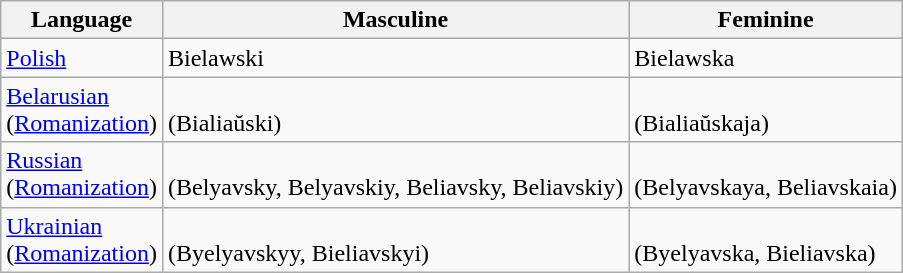<table class="wikitable">
<tr>
<th>Language</th>
<th>Masculine</th>
<th>Feminine</th>
</tr>
<tr>
<td><a href='#'>Polish</a></td>
<td>Bielawski</td>
<td>Bielawska</td>
</tr>
<tr>
<td><a href='#'>Belarusian</a> <br>(<a href='#'>Romanization</a>)</td>
<td><br>(Bialiaŭski)</td>
<td><br> (Bialiaŭskaja)</td>
</tr>
<tr>
<td><a href='#'>Russian</a> <br>(<a href='#'>Romanization</a>)</td>
<td><br> (Belyavsky, Belyavskiy, Beliavsky, Beliavskiy)</td>
<td><br> (Belyavskaya, Beliavskaia)</td>
</tr>
<tr>
<td><a href='#'>Ukrainian</a> <br>(<a href='#'>Romanization</a>)</td>
<td><br> (Byelyavskyy, Bieliavskyi)</td>
<td><br> (Byelyavska, Bieliavska)</td>
</tr>
</table>
